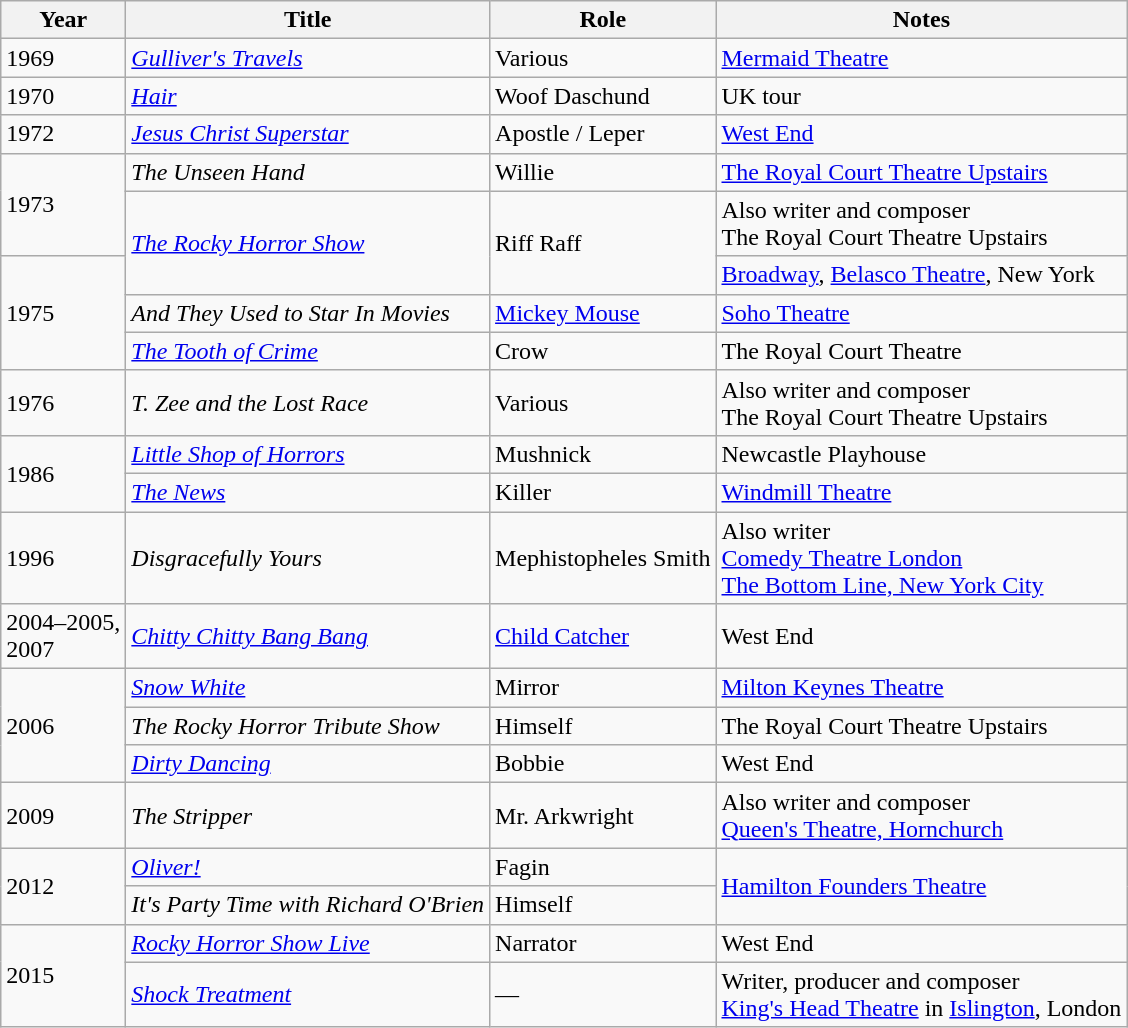<table class="wikitable">
<tr>
<th>Year</th>
<th>Title</th>
<th>Role</th>
<th>Notes</th>
</tr>
<tr>
<td>1969</td>
<td><em><a href='#'>Gulliver's Travels</a></em></td>
<td>Various</td>
<td><a href='#'>Mermaid Theatre</a></td>
</tr>
<tr>
<td>1970</td>
<td><a href='#'><em>Hair</em></a></td>
<td>Woof Daschund</td>
<td>UK tour</td>
</tr>
<tr>
<td>1972</td>
<td><em><a href='#'>Jesus Christ Superstar</a></em></td>
<td>Apostle / Leper</td>
<td><a href='#'>West End</a></td>
</tr>
<tr>
<td rowspan="2">1973</td>
<td><em>The Unseen Hand</em></td>
<td>Willie</td>
<td><a href='#'>The Royal Court Theatre Upstairs</a></td>
</tr>
<tr>
<td rowspan="2"><em><a href='#'>The Rocky Horror Show</a></em></td>
<td rowspan="2">Riff Raff</td>
<td>Also writer and composer<br>The Royal Court Theatre Upstairs</td>
</tr>
<tr>
<td rowspan="3">1975</td>
<td><a href='#'>Broadway</a>, <a href='#'>Belasco Theatre</a>, New York</td>
</tr>
<tr>
<td><em>And They Used to Star In Movies</em></td>
<td><a href='#'>Mickey Mouse</a></td>
<td><a href='#'>Soho Theatre</a></td>
</tr>
<tr>
<td><em><a href='#'>The Tooth of Crime</a></em></td>
<td>Crow</td>
<td>The Royal Court Theatre</td>
</tr>
<tr>
<td>1976</td>
<td><em>T. Zee and the Lost Race</em></td>
<td>Various</td>
<td>Also writer and composer<br>The Royal Court Theatre Upstairs</td>
</tr>
<tr>
<td rowspan="2">1986</td>
<td><a href='#'><em>Little Shop of Horrors</em></a></td>
<td>Mushnick</td>
<td>Newcastle Playhouse</td>
</tr>
<tr>
<td><a href='#'><em>The News</em></a></td>
<td>Killer</td>
<td><a href='#'>Windmill Theatre</a></td>
</tr>
<tr>
<td>1996</td>
<td><em>Disgracefully Yours</em></td>
<td>Mephistopheles Smith</td>
<td>Also writer<br><a href='#'>Comedy Theatre London</a><br><a href='#'>The Bottom Line, New York City</a></td>
</tr>
<tr>
<td>2004–2005,<br>2007</td>
<td><a href='#'><em>Chitty Chitty Bang Bang</em></a></td>
<td><a href='#'>Child Catcher</a></td>
<td>West End</td>
</tr>
<tr>
<td rowspan="3">2006</td>
<td><em><a href='#'>Snow White</a></em></td>
<td>Mirror</td>
<td><a href='#'>Milton Keynes Theatre</a></td>
</tr>
<tr>
<td><em>The Rocky Horror Tribute Show</em></td>
<td>Himself</td>
<td>The Royal Court Theatre Upstairs</td>
</tr>
<tr>
<td><em><a href='#'>Dirty Dancing</a></em></td>
<td>Bobbie</td>
<td>West End</td>
</tr>
<tr>
<td>2009</td>
<td><em>The Stripper</em></td>
<td>Mr. Arkwright</td>
<td>Also writer and composer<br><a href='#'>Queen's Theatre, Hornchurch</a></td>
</tr>
<tr>
<td rowspan="2">2012</td>
<td><em><a href='#'>Oliver!</a></em></td>
<td>Fagin</td>
<td rowspan="2"><a href='#'>Hamilton Founders Theatre</a></td>
</tr>
<tr>
<td><em>It's Party Time with Richard O'Brien</em></td>
<td>Himself</td>
</tr>
<tr>
<td rowspan="2">2015</td>
<td><em><a href='#'>Rocky Horror Show Live</a></em></td>
<td>Narrator</td>
<td>West End</td>
</tr>
<tr>
<td><em><a href='#'>Shock Treatment</a></em></td>
<td>—</td>
<td>Writer, producer and composer<br><a href='#'>King's Head Theatre</a> in <a href='#'>Islington</a>, London</td>
</tr>
</table>
